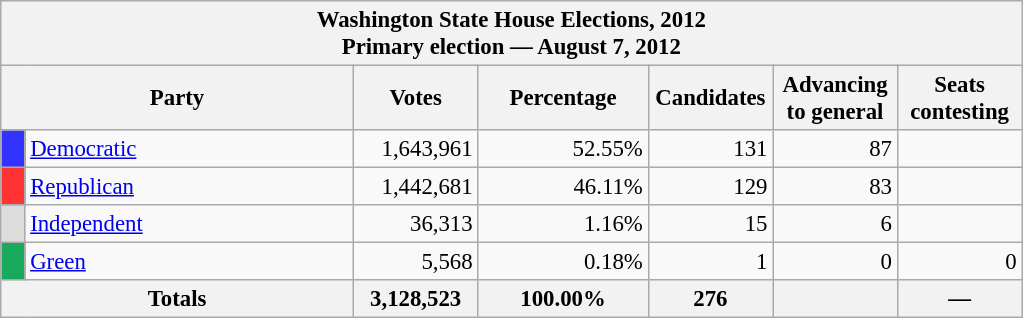<table class="wikitable" style="font-size: 95%;">
<tr>
<th colspan="7">Washington State House Elections, 2012<br>Primary election — August 7, 2012</th>
</tr>
<tr>
<th colspan="2" style="width: 15em">Party</th>
<th style="width: 5em">Votes</th>
<th style="width: 7em">Percentage</th>
<th style="width: 5em">Candidates</th>
<th style="width: 5em">Advancing to general</th>
<th style="width: 5em">Seats contesting</th>
</tr>
<tr>
<th style="background-color:#33F; width: 3px"></th>
<td style="width: 130px"><a href='#'>Democratic</a></td>
<td align="right">1,643,961</td>
<td align="right">52.55%</td>
<td align="right">131</td>
<td align="right">87</td>
<td align="right"></td>
</tr>
<tr>
<th style="background-color:#F33; width: 3px"></th>
<td style="width: 130px"><a href='#'>Republican</a></td>
<td align="right">1,442,681</td>
<td align="right">46.11%</td>
<td align="right">129</td>
<td align="right">83</td>
<td align="right"></td>
</tr>
<tr>
<th style="background-color:#DDDDDD; width: 3px"></th>
<td style="width: 130px"><a href='#'>Independent</a></td>
<td align="right">36,313</td>
<td align="right">1.16%</td>
<td align="right">15</td>
<td align="right">6</td>
<td align="right"></td>
</tr>
<tr>
<th style="background-color:#17AA5C ; width: 3px"></th>
<td style="width: 130px"><a href='#'>Green</a></td>
<td align="right">5,568</td>
<td align="right">0.18%</td>
<td align="right">1</td>
<td align="right">0</td>
<td align="right">0</td>
</tr>
<tr bgcolor="#EEEEEE">
<th colspan="2" align="right">Totals</th>
<th align="right">3,128,523</th>
<th align="right">100.00%</th>
<th align="right">276</th>
<th align="right"></th>
<th align="right">—</th>
</tr>
</table>
